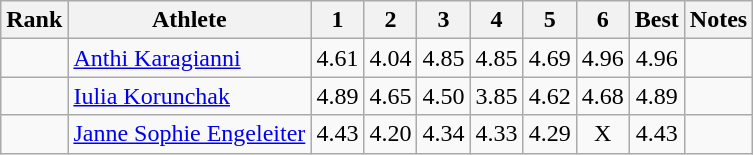<table class="wikitable sortable" style="text-align:center">
<tr>
<th>Rank</th>
<th>Athlete</th>
<th>1</th>
<th>2</th>
<th>3</th>
<th>4</th>
<th>5</th>
<th>6</th>
<th>Best</th>
<th>Notes</th>
</tr>
<tr>
<td></td>
<td style="text-align:left"><a href='#'>Anthi Karagianni</a><br></td>
<td>4.61</td>
<td>4.04</td>
<td>4.85</td>
<td>4.85</td>
<td>4.69</td>
<td>4.96</td>
<td>4.96</td>
<td></td>
</tr>
<tr>
<td></td>
<td style="text-align:left"><a href='#'>Iulia Korunchak</a><br></td>
<td>4.89</td>
<td>4.65</td>
<td>4.50</td>
<td>3.85</td>
<td>4.62</td>
<td>4.68</td>
<td>4.89</td>
<td></td>
</tr>
<tr>
<td></td>
<td style="text-align:left"><a href='#'>Janne Sophie Engeleiter</a><br></td>
<td>4.43</td>
<td>4.20</td>
<td>4.34</td>
<td>4.33</td>
<td>4.29</td>
<td>X</td>
<td>4.43</td>
<td></td>
</tr>
</table>
